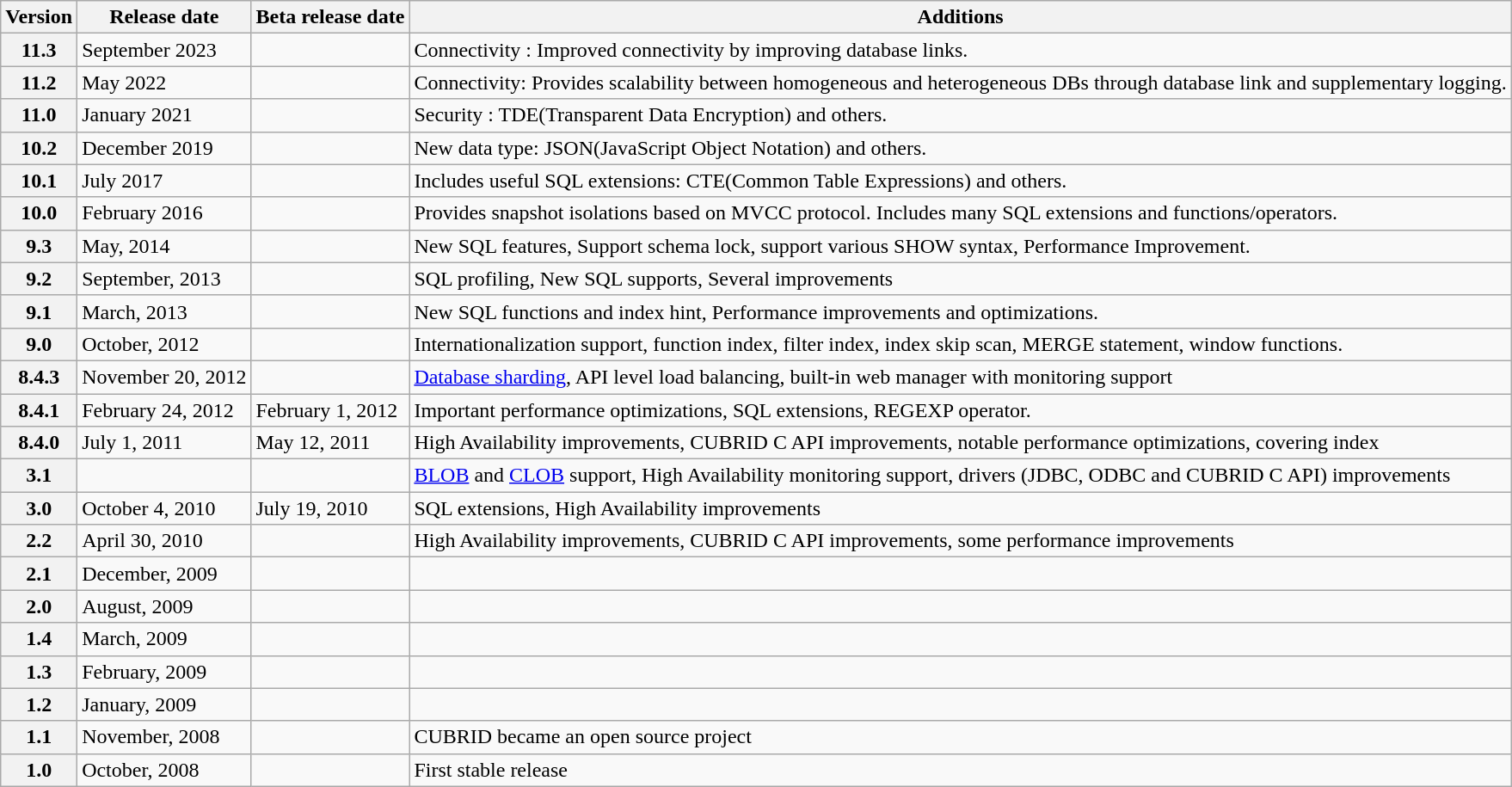<table class="wikitable">
<tr>
<th>Version</th>
<th>Release date</th>
<th>Beta release date</th>
<th>Additions</th>
</tr>
<tr>
<th>11.3</th>
<td>September 2023</td>
<td></td>
<td>Connectivity : Improved connectivity by improving database links.</td>
</tr>
<tr>
<th>11.2</th>
<td>May 2022</td>
<td></td>
<td>Connectivity: Provides scalability between homogeneous and heterogeneous DBs through database link and supplementary logging.</td>
</tr>
<tr>
<th>11.0</th>
<td>January 2021</td>
<td></td>
<td>Security : TDE(Transparent Data Encryption) and others.</td>
</tr>
<tr>
<th>10.2</th>
<td>December 2019</td>
<td></td>
<td>New data type: JSON(JavaScript Object Notation) and others.</td>
</tr>
<tr>
<th>10.1</th>
<td>July 2017</td>
<td></td>
<td>Includes useful SQL extensions: CTE(Common Table Expressions) and others.</td>
</tr>
<tr>
<th>10.0</th>
<td>February 2016</td>
<td></td>
<td>Provides snapshot isolations based on MVCC protocol. Includes many SQL extensions and functions/operators.</td>
</tr>
<tr>
<th>9.3</th>
<td>May, 2014</td>
<td></td>
<td>New SQL features, Support schema lock, support various SHOW syntax, Performance Improvement.</td>
</tr>
<tr>
<th>9.2</th>
<td>September, 2013</td>
<td></td>
<td>SQL profiling, New SQL supports, Several improvements</td>
</tr>
<tr>
<th>9.1</th>
<td>March, 2013</td>
<td></td>
<td>New SQL functions and index hint, Performance improvements and optimizations.</td>
</tr>
<tr>
<th>9.0</th>
<td>October, 2012</td>
<td></td>
<td>Internationalization support, function index, filter index, index skip scan, MERGE statement, window functions.</td>
</tr>
<tr>
<th>8.4.3</th>
<td>November 20, 2012</td>
<td></td>
<td><a href='#'>Database sharding</a>, API level load balancing, built-in web manager with monitoring support</td>
</tr>
<tr>
<th>8.4.1</th>
<td>February 24, 2012</td>
<td>February 1, 2012</td>
<td>Important performance optimizations, SQL extensions, REGEXP operator.</td>
</tr>
<tr>
<th>8.4.0</th>
<td>July 1, 2011</td>
<td>May 12, 2011</td>
<td>High Availability improvements, CUBRID C API improvements, notable performance optimizations, covering index</td>
</tr>
<tr>
<th>3.1</th>
<td></td>
<td></td>
<td><a href='#'>BLOB</a> and <a href='#'>CLOB</a> support, High Availability monitoring support, drivers (JDBC, ODBC and CUBRID C API) improvements</td>
</tr>
<tr>
<th>3.0</th>
<td>October 4, 2010</td>
<td>July 19, 2010</td>
<td>SQL extensions, High Availability improvements</td>
</tr>
<tr>
<th>2.2</th>
<td>April 30, 2010</td>
<td></td>
<td>High Availability improvements, CUBRID C API improvements, some performance improvements</td>
</tr>
<tr>
<th>2.1</th>
<td>December, 2009</td>
<td></td>
<td></td>
</tr>
<tr>
<th>2.0</th>
<td>August, 2009</td>
<td></td>
<td></td>
</tr>
<tr>
<th>1.4</th>
<td>March, 2009</td>
<td></td>
<td></td>
</tr>
<tr>
<th>1.3</th>
<td>February, 2009</td>
<td></td>
<td></td>
</tr>
<tr>
<th>1.2</th>
<td>January, 2009</td>
<td></td>
<td></td>
</tr>
<tr>
<th>1.1</th>
<td>November, 2008</td>
<td></td>
<td>CUBRID became an open source project</td>
</tr>
<tr>
<th>1.0</th>
<td>October, 2008</td>
<td></td>
<td>First stable release</td>
</tr>
</table>
